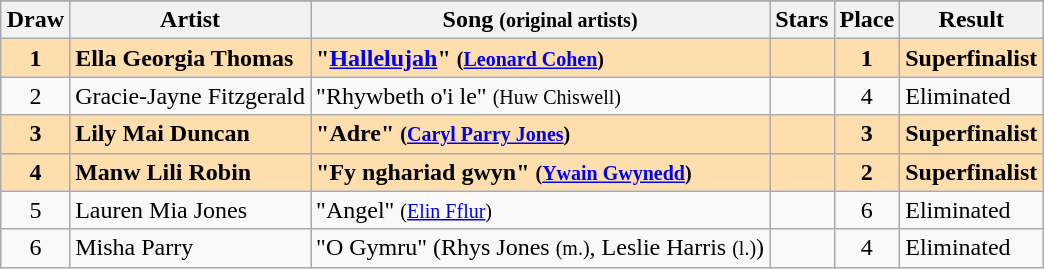<table class="sortable wikitable" style="margin: 1em auto 1em auto; text-align:center">
<tr>
</tr>
<tr>
<th>Draw</th>
<th>Artist</th>
<th>Song <small>(original artists)</small></th>
<th>Stars</th>
<th>Place</th>
<th>Result</th>
</tr>
<tr style="font-weight:bold; background:#FFDEAD;">
<td>1</td>
<td style="text-align:left;">Ella Georgia Thomas</td>
<td style="text-align:left;">"<a href='#'>Hallelujah</a>" <small>(<a href='#'>Leonard Cohen</a>)</small></td>
<td></td>
<td>1</td>
<td style="text-align:left;">Superfinalist</td>
</tr>
<tr>
<td>2</td>
<td style="text-align:left;">Gracie-Jayne Fitzgerald</td>
<td style="text-align:left;">"Rhywbeth o'i le" <small>(Huw Chiswell)</small></td>
<td></td>
<td>4</td>
<td style="text-align:left;">Eliminated</td>
</tr>
<tr style="font-weight:bold; background:#FFDEAD;">
<td>3</td>
<td style="text-align:left;">Lily Mai Duncan</td>
<td style="text-align:left;">"Adre" <small>(<a href='#'>Caryl Parry Jones</a>)</small></td>
<td></td>
<td>3</td>
<td style="text-align:left;">Superfinalist</td>
</tr>
<tr style="font-weight:bold; background:#FFDEAD;">
<td>4</td>
<td style="text-align:left;">Manw Lili Robin</td>
<td style="text-align:left;">"Fy nghariad gwyn" <small>(<a href='#'>Ywain Gwynedd</a>)</small></td>
<td></td>
<td>2</td>
<td style="text-align:left;">Superfinalist</td>
</tr>
<tr>
<td>5</td>
<td style="text-align:left;">Lauren Mia Jones</td>
<td style="text-align:left;">"Angel" <small>(<a href='#'>Elin Fflur</a>)</small></td>
<td></td>
<td>6</td>
<td style="text-align:left;">Eliminated</td>
</tr>
<tr>
<td>6</td>
<td style="text-align:left;">Misha Parry</td>
<td style="text-align:left;">"O Gymru" (Rhys Jones <small>(m.)</small>, Leslie Harris <small>(l.)</small>)</td>
<td></td>
<td>4</td>
<td style="text-align:left;">Eliminated</td>
</tr>
</table>
